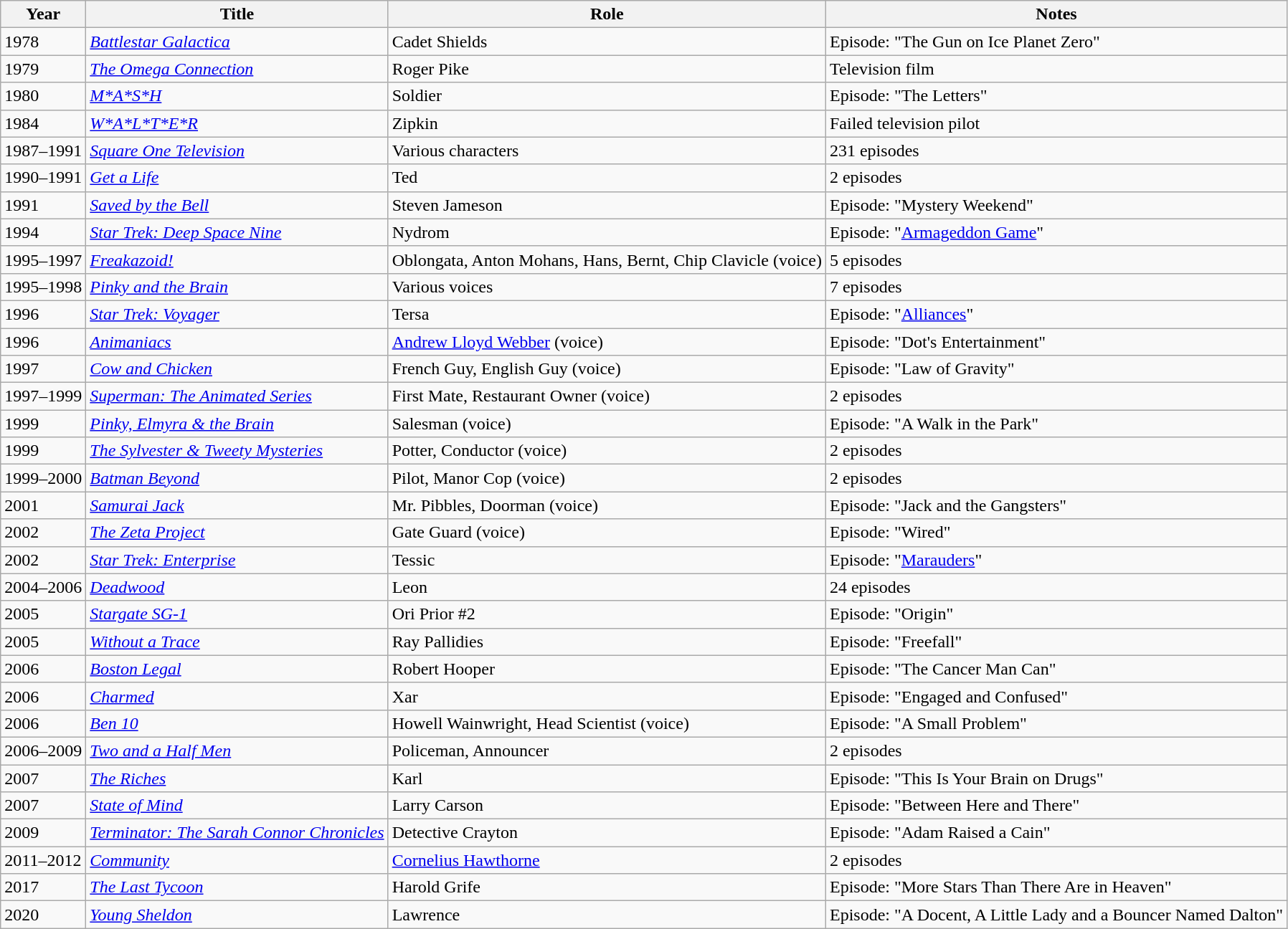<table class="wikitable sortable">
<tr>
<th>Year</th>
<th>Title</th>
<th>Role</th>
<th>Notes</th>
</tr>
<tr>
<td>1978</td>
<td><em><a href='#'>Battlestar Galactica</a></em></td>
<td>Cadet Shields</td>
<td>Episode: "The Gun on Ice Planet Zero"</td>
</tr>
<tr>
<td>1979</td>
<td><em><a href='#'>The Omega Connection</a></em></td>
<td>Roger Pike</td>
<td>Television film</td>
</tr>
<tr>
<td>1980</td>
<td><em><a href='#'>M*A*S*H</a></em></td>
<td>Soldier</td>
<td>Episode: "The Letters"</td>
</tr>
<tr>
<td>1984</td>
<td><em><a href='#'>W*A*L*T*E*R</a></em></td>
<td>Zipkin</td>
<td>Failed television pilot</td>
</tr>
<tr>
<td>1987–1991</td>
<td><em><a href='#'>Square One Television</a></em></td>
<td>Various characters</td>
<td>231 episodes</td>
</tr>
<tr>
<td>1990–1991</td>
<td><em><a href='#'>Get a Life</a></em></td>
<td>Ted</td>
<td>2 episodes</td>
</tr>
<tr>
<td>1991</td>
<td><em><a href='#'>Saved by the Bell</a></em></td>
<td>Steven Jameson</td>
<td>Episode: "Mystery Weekend"</td>
</tr>
<tr>
<td>1994</td>
<td><em><a href='#'>Star Trek: Deep Space Nine</a></em></td>
<td>Nydrom</td>
<td>Episode: "<a href='#'>Armageddon Game</a>"</td>
</tr>
<tr>
<td>1995–1997</td>
<td><em><a href='#'>Freakazoid!</a></em></td>
<td>Oblongata, Anton Mohans, Hans, Bernt, Chip Clavicle (voice)</td>
<td>5 episodes</td>
</tr>
<tr>
<td>1995–1998</td>
<td><em><a href='#'>Pinky and the Brain</a></em></td>
<td>Various voices</td>
<td>7 episodes</td>
</tr>
<tr>
<td>1996</td>
<td><em><a href='#'>Star Trek: Voyager</a></em></td>
<td>Tersa</td>
<td>Episode: "<a href='#'>Alliances</a>"</td>
</tr>
<tr>
<td>1996</td>
<td><em><a href='#'>Animaniacs</a></em></td>
<td><a href='#'>Andrew Lloyd Webber</a> (voice)</td>
<td>Episode: "Dot's Entertainment"</td>
</tr>
<tr>
<td>1997</td>
<td><em><a href='#'>Cow and Chicken</a></em></td>
<td>French Guy, English Guy (voice)</td>
<td>Episode: "Law of Gravity"</td>
</tr>
<tr>
<td>1997–1999</td>
<td><em><a href='#'>Superman: The Animated Series</a></em></td>
<td>First Mate, Restaurant Owner (voice)</td>
<td>2 episodes</td>
</tr>
<tr>
<td>1999</td>
<td><em><a href='#'>Pinky, Elmyra & the Brain</a></em></td>
<td>Salesman (voice)</td>
<td>Episode: "A Walk in the Park"</td>
</tr>
<tr>
<td>1999</td>
<td><em><a href='#'>The Sylvester & Tweety Mysteries</a></em></td>
<td>Potter, Conductor (voice)</td>
<td>2 episodes</td>
</tr>
<tr>
<td>1999–2000</td>
<td><em><a href='#'>Batman Beyond</a></em></td>
<td>Pilot, Manor Cop (voice)</td>
<td>2 episodes</td>
</tr>
<tr>
<td>2001</td>
<td><em><a href='#'>Samurai Jack</a></em></td>
<td>Mr. Pibbles, Doorman (voice)</td>
<td>Episode: "Jack and the Gangsters"</td>
</tr>
<tr>
<td>2002</td>
<td><em><a href='#'>The Zeta Project</a></em></td>
<td>Gate Guard (voice)</td>
<td>Episode: "Wired"</td>
</tr>
<tr>
<td>2002</td>
<td><em><a href='#'>Star Trek: Enterprise</a></em></td>
<td>Tessic</td>
<td>Episode: "<a href='#'>Marauders</a>"</td>
</tr>
<tr>
<td>2004–2006</td>
<td><em><a href='#'>Deadwood</a></em></td>
<td>Leon</td>
<td>24 episodes</td>
</tr>
<tr>
<td>2005</td>
<td><em><a href='#'>Stargate SG-1</a></em></td>
<td>Ori Prior #2</td>
<td>Episode: "Origin"</td>
</tr>
<tr>
<td>2005</td>
<td><em><a href='#'>Without a Trace</a></em></td>
<td>Ray Pallidies</td>
<td>Episode: "Freefall"</td>
</tr>
<tr>
<td>2006</td>
<td><em><a href='#'>Boston Legal</a></em></td>
<td>Robert Hooper</td>
<td>Episode: "The Cancer Man Can"</td>
</tr>
<tr>
<td>2006</td>
<td><em><a href='#'>Charmed</a></em></td>
<td>Xar</td>
<td>Episode: "Engaged and Confused"</td>
</tr>
<tr>
<td>2006</td>
<td><em><a href='#'>Ben 10</a></em></td>
<td>Howell Wainwright, Head Scientist (voice)</td>
<td>Episode: "A Small Problem"</td>
</tr>
<tr>
<td>2006–2009</td>
<td><em><a href='#'>Two and a Half Men</a></em></td>
<td>Policeman, Announcer</td>
<td>2 episodes</td>
</tr>
<tr>
<td>2007</td>
<td><em><a href='#'>The Riches</a></em></td>
<td>Karl</td>
<td>Episode: "This Is Your Brain on Drugs"</td>
</tr>
<tr>
<td>2007</td>
<td><em><a href='#'>State of Mind</a></em></td>
<td>Larry Carson</td>
<td>Episode: "Between Here and There"</td>
</tr>
<tr>
<td>2009</td>
<td><em><a href='#'>Terminator: The Sarah Connor Chronicles</a></em></td>
<td>Detective Crayton</td>
<td>Episode: "Adam Raised a Cain"</td>
</tr>
<tr>
<td>2011–2012</td>
<td><em><a href='#'>Community</a></em></td>
<td><a href='#'>Cornelius Hawthorne</a></td>
<td>2 episodes</td>
</tr>
<tr>
<td>2017</td>
<td><em><a href='#'>The Last Tycoon</a></em></td>
<td>Harold Grife</td>
<td>Episode: "More Stars Than There Are in Heaven"</td>
</tr>
<tr>
<td>2020</td>
<td><em><a href='#'>Young Sheldon</a></em></td>
<td>Lawrence</td>
<td>Episode: "A Docent, A Little Lady and a Bouncer Named Dalton"</td>
</tr>
</table>
